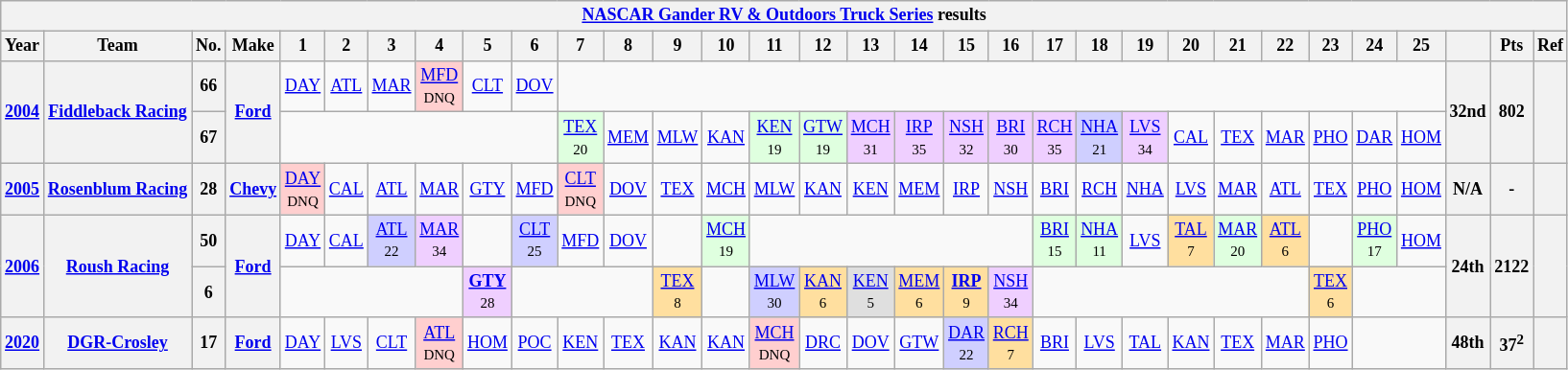<table class="wikitable" style="text-align:center; font-size:75%">
<tr>
<th colspan=45><a href='#'>NASCAR Gander RV & Outdoors Truck Series</a> results</th>
</tr>
<tr>
<th>Year</th>
<th>Team</th>
<th>No.</th>
<th>Make</th>
<th>1</th>
<th>2</th>
<th>3</th>
<th>4</th>
<th>5</th>
<th>6</th>
<th>7</th>
<th>8</th>
<th>9</th>
<th>10</th>
<th>11</th>
<th>12</th>
<th>13</th>
<th>14</th>
<th>15</th>
<th>16</th>
<th>17</th>
<th>18</th>
<th>19</th>
<th>20</th>
<th>21</th>
<th>22</th>
<th>23</th>
<th>24</th>
<th>25</th>
<th></th>
<th>Pts</th>
<th>Ref</th>
</tr>
<tr>
<th rowspan=2><a href='#'>2004</a></th>
<th rowspan=2><a href='#'>Fiddleback Racing</a></th>
<th>66</th>
<th rowspan=2><a href='#'>Ford</a></th>
<td><a href='#'>DAY</a></td>
<td><a href='#'>ATL</a></td>
<td><a href='#'>MAR</a></td>
<td style="background:#FFCFCF;"><a href='#'>MFD</a><br><small>DNQ</small></td>
<td><a href='#'>CLT</a></td>
<td><a href='#'>DOV</a></td>
<td colspan=19></td>
<th rowspan=2>32nd</th>
<th rowspan=2>802</th>
<th rowspan=2></th>
</tr>
<tr>
<th>67</th>
<td colspan=6></td>
<td style="background:#DFFFDF;"><a href='#'>TEX</a><br><small>20</small></td>
<td><a href='#'>MEM</a></td>
<td><a href='#'>MLW</a></td>
<td><a href='#'>KAN</a></td>
<td style="background:#DFFFDF;"><a href='#'>KEN</a><br><small>19</small></td>
<td style="background:#DFFFDF;"><a href='#'>GTW</a><br><small>19</small></td>
<td style="background:#EFCFFF;"><a href='#'>MCH</a><br><small>31</small></td>
<td style="background:#EFCFFF;"><a href='#'>IRP</a><br><small>35</small></td>
<td style="background:#EFCFFF;"><a href='#'>NSH</a><br><small>32</small></td>
<td style="background:#EFCFFF;"><a href='#'>BRI</a><br><small>30</small></td>
<td style="background:#EFCFFF;"><a href='#'>RCH</a><br><small>35</small></td>
<td style="background:#CFCFFF;"><a href='#'>NHA</a><br><small>21</small></td>
<td style="background:#EFCFFF;"><a href='#'>LVS</a><br><small>34</small></td>
<td><a href='#'>CAL</a></td>
<td><a href='#'>TEX</a></td>
<td><a href='#'>MAR</a></td>
<td><a href='#'>PHO</a></td>
<td><a href='#'>DAR</a></td>
<td><a href='#'>HOM</a></td>
</tr>
<tr>
<th><a href='#'>2005</a></th>
<th><a href='#'>Rosenblum Racing</a></th>
<th>28</th>
<th><a href='#'>Chevy</a></th>
<td style="background:#FFCFCF;"><a href='#'>DAY</a><br><small>DNQ</small></td>
<td><a href='#'>CAL</a></td>
<td><a href='#'>ATL</a></td>
<td><a href='#'>MAR</a></td>
<td><a href='#'>GTY</a></td>
<td><a href='#'>MFD</a></td>
<td style="background:#FFCFCF;"><a href='#'>CLT</a><br><small>DNQ</small></td>
<td><a href='#'>DOV</a></td>
<td><a href='#'>TEX</a></td>
<td><a href='#'>MCH</a></td>
<td><a href='#'>MLW</a></td>
<td><a href='#'>KAN</a></td>
<td><a href='#'>KEN</a></td>
<td><a href='#'>MEM</a></td>
<td><a href='#'>IRP</a></td>
<td><a href='#'>NSH</a></td>
<td><a href='#'>BRI</a></td>
<td><a href='#'>RCH</a></td>
<td><a href='#'>NHA</a></td>
<td><a href='#'>LVS</a></td>
<td><a href='#'>MAR</a></td>
<td><a href='#'>ATL</a></td>
<td><a href='#'>TEX</a></td>
<td><a href='#'>PHO</a></td>
<td><a href='#'>HOM</a></td>
<th>N/A</th>
<th>-</th>
<th></th>
</tr>
<tr>
<th rowspan=2><a href='#'>2006</a></th>
<th rowspan=2><a href='#'>Roush Racing</a></th>
<th>50</th>
<th rowspan=2><a href='#'>Ford</a></th>
<td><a href='#'>DAY</a></td>
<td><a href='#'>CAL</a></td>
<td style="background:#CFCFFF;"><a href='#'>ATL</a><br><small>22</small></td>
<td style="background:#EFCFFF;"><a href='#'>MAR</a><br><small>34</small></td>
<td></td>
<td style="background:#CFCFFF;"><a href='#'>CLT</a><br><small>25</small></td>
<td><a href='#'>MFD</a></td>
<td><a href='#'>DOV</a></td>
<td></td>
<td style="background:#DFFFDF;"><a href='#'>MCH</a><br><small>19</small></td>
<td colspan=6></td>
<td style="background:#DFFFDF;"><a href='#'>BRI</a><br><small>15</small></td>
<td style="background:#DFFFDF;"><a href='#'>NHA</a><br><small>11</small></td>
<td><a href='#'>LVS</a></td>
<td style="background:#FFDF9F;"><a href='#'>TAL</a><br><small>7</small></td>
<td style="background:#DFFFDF;"><a href='#'>MAR</a><br><small>20</small></td>
<td style="background:#FFDF9F;"><a href='#'>ATL</a><br><small>6</small></td>
<td></td>
<td style="background:#DFFFDF;"><a href='#'>PHO</a><br><small>17</small></td>
<td><a href='#'>HOM</a></td>
<th rowspan=2>24th</th>
<th rowspan=2>2122</th>
<th rowspan=2></th>
</tr>
<tr>
<th>6</th>
<td colspan=4></td>
<td style="background:#EFCFFF;"><strong><a href='#'>GTY</a></strong><br><small>28</small></td>
<td colspan=3></td>
<td style="background:#FFDF9F;"><a href='#'>TEX</a><br><small>8</small></td>
<td></td>
<td style="background:#CFCFFF;"><a href='#'>MLW</a><br><small>30</small></td>
<td style="background:#FFDF9F;"><a href='#'>KAN</a><br><small>6</small></td>
<td style="background:#DFDFDF;"><a href='#'>KEN</a><br><small>5</small></td>
<td style="background:#FFDF9F;"><a href='#'>MEM</a><br><small>6</small></td>
<td style="background:#FFDF9F;"><strong><a href='#'>IRP</a></strong><br><small>9</small></td>
<td style="background:#EFCFFF;"><a href='#'>NSH</a><br><small>34</small></td>
<td colspan=6></td>
<td style="background:#FFDF9F;"><a href='#'>TEX</a><br><small>6</small></td>
<td colspan=2></td>
</tr>
<tr>
<th><a href='#'>2020</a></th>
<th><a href='#'>DGR-Crosley</a></th>
<th>17</th>
<th><a href='#'>Ford</a></th>
<td><a href='#'>DAY</a></td>
<td><a href='#'>LVS</a></td>
<td><a href='#'>CLT</a></td>
<td style="background:#FFCFCF;"><a href='#'>ATL</a><br><small>DNQ</small></td>
<td><a href='#'>HOM</a></td>
<td><a href='#'>POC</a></td>
<td><a href='#'>KEN</a></td>
<td><a href='#'>TEX</a></td>
<td><a href='#'>KAN</a></td>
<td><a href='#'>KAN</a></td>
<td style="background:#FFCFCF;"><a href='#'>MCH</a><br><small>DNQ</small></td>
<td><a href='#'>DRC</a></td>
<td><a href='#'>DOV</a></td>
<td><a href='#'>GTW</a></td>
<td style="background:#CFCFFF;"><a href='#'>DAR</a><br><small>22</small></td>
<td style="background:#FFDF9F;"><a href='#'>RCH</a><br><small>7</small></td>
<td><a href='#'>BRI</a></td>
<td><a href='#'>LVS</a></td>
<td><a href='#'>TAL</a></td>
<td><a href='#'>KAN</a></td>
<td><a href='#'>TEX</a></td>
<td><a href='#'>MAR</a></td>
<td><a href='#'>PHO</a></td>
<td colspan=2></td>
<th>48th</th>
<th>37<sup>2</sup></th>
<th></th>
</tr>
</table>
